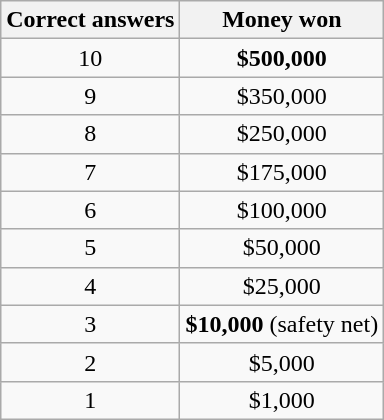<table class="wikitable">
<tr>
<th>Correct answers</th>
<th>Money won</th>
</tr>
<tr>
<td align=center>10</td>
<td align=center><strong>$500,000</strong></td>
</tr>
<tr>
<td align=center>9</td>
<td align=center>$350,000</td>
</tr>
<tr>
<td align=center>8</td>
<td align=center>$250,000</td>
</tr>
<tr>
<td align=center>7</td>
<td align=center>$175,000</td>
</tr>
<tr>
<td align=center>6</td>
<td align=center>$100,000</td>
</tr>
<tr>
<td align=center>5</td>
<td align=center>$50,000</td>
</tr>
<tr>
<td align=center>4</td>
<td align=center>$25,000</td>
</tr>
<tr>
<td align=center>3</td>
<td align=center><strong>$10,000</strong> (safety net)</td>
</tr>
<tr>
<td align=center>2</td>
<td align=center>$5,000</td>
</tr>
<tr>
<td align=center>1</td>
<td align=center>$1,000</td>
</tr>
</table>
